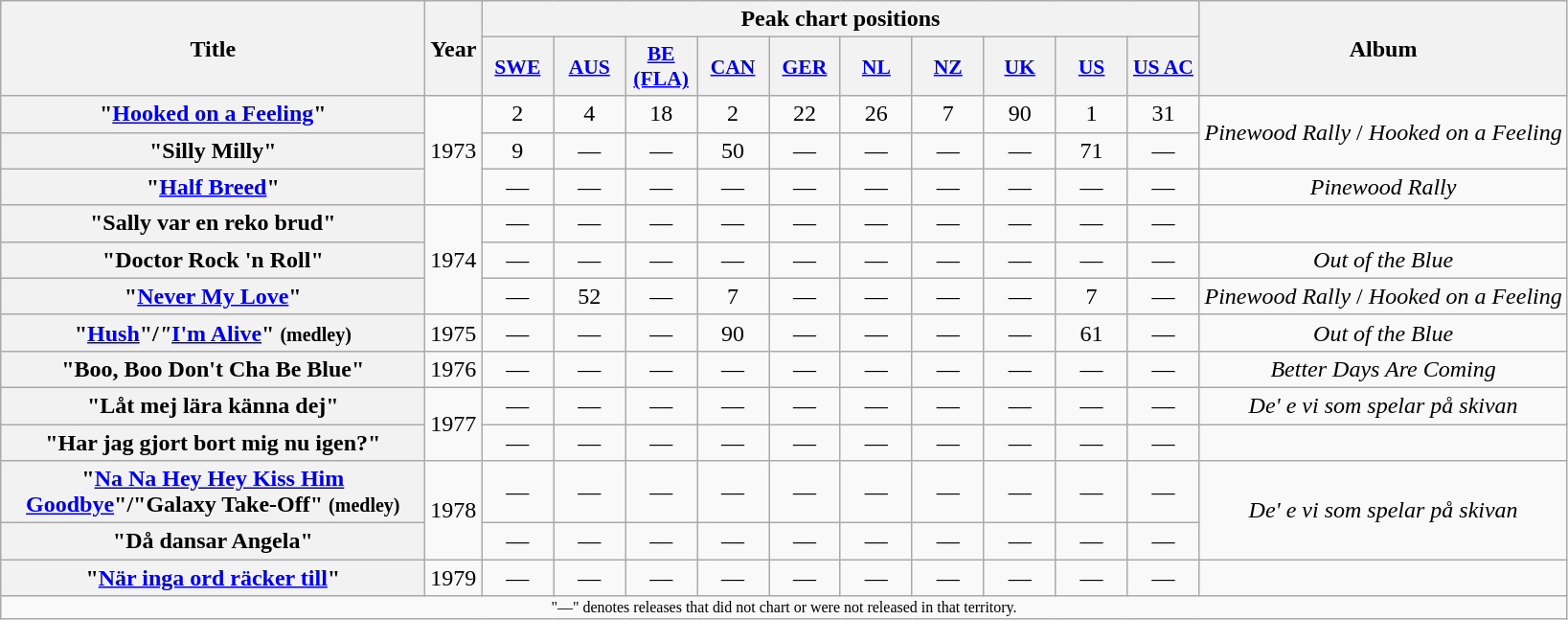<table class="wikitable plainrowheaders" style="text-align:center;">
<tr>
<th rowspan="2" scope="col" style="width:18em;">Title</th>
<th rowspan="2" scope="col" style="width:2em;">Year</th>
<th colspan="10">Peak chart positions</th>
<th rowspan="2">Album</th>
</tr>
<tr>
<th scope="col" style="width:3em;font-size:90%;"><a href='#'>SWE</a><br></th>
<th scope="col" style="width:3em;font-size:90%;"><a href='#'>AUS</a><br></th>
<th scope="col" style="width:3em;font-size:90%;"><a href='#'>BE (FLA)</a><br></th>
<th scope="col" style="width:3em;font-size:90%;"><a href='#'>CAN</a><br></th>
<th scope="col" style="width:3em;font-size:90%;"><a href='#'>GER</a><br></th>
<th scope="col" style="width:3em;font-size:90%;"><a href='#'>NL</a><br></th>
<th scope="col" style="width:3em;font-size:90%;"><a href='#'>NZ</a><br></th>
<th scope="col" style="width:3em;font-size:90%;"><a href='#'>UK</a><br></th>
<th scope="col" style="width:3em;font-size:90%;"><a href='#'>US</a><br></th>
<th scope="col" style="width:3em;font-size:90%;"><a href='#'>US AC</a><br></th>
</tr>
<tr>
<th scope="row">"<a href='#'>Hooked on a Feeling</a>"</th>
<td rowspan="3">1973</td>
<td>2</td>
<td>4</td>
<td>18</td>
<td>2</td>
<td>22</td>
<td>26</td>
<td>7</td>
<td>90</td>
<td>1</td>
<td>31</td>
<td rowspan="2"><em>Pinewood Rally</em> / <em>Hooked on a Feeling</em></td>
</tr>
<tr>
<th scope="row">"Silly Milly"</th>
<td>9</td>
<td>—</td>
<td>—</td>
<td>50</td>
<td>—</td>
<td>—</td>
<td>—</td>
<td>—</td>
<td>71</td>
<td>—</td>
</tr>
<tr>
<th scope="row">"<a href='#'>Half Breed</a>"</th>
<td>—</td>
<td>—</td>
<td>—</td>
<td>—</td>
<td>—</td>
<td>—</td>
<td>—</td>
<td>—</td>
<td>—</td>
<td>—</td>
<td><em>Pinewood Rally</em></td>
</tr>
<tr>
<th scope="row">"Sally var en reko brud"</th>
<td rowspan="3">1974</td>
<td>—</td>
<td>—</td>
<td>—</td>
<td>—</td>
<td>—</td>
<td>—</td>
<td>—</td>
<td>—</td>
<td>—</td>
<td>—</td>
<td></td>
</tr>
<tr>
<th scope="row">"Doctor Rock 'n Roll"</th>
<td>—</td>
<td>—</td>
<td>—</td>
<td>—</td>
<td>—</td>
<td>—</td>
<td>—</td>
<td>—</td>
<td>—</td>
<td>—</td>
<td><em>Out of the Blue</em></td>
</tr>
<tr>
<th scope="row">"<a href='#'>Never My Love</a>"</th>
<td>—</td>
<td>52</td>
<td>—</td>
<td>7</td>
<td>—</td>
<td>—</td>
<td>—</td>
<td>—</td>
<td>7</td>
<td>—</td>
<td><em>Pinewood Rally</em> / <em>Hooked on a Feeling</em></td>
</tr>
<tr>
<th scope="row">"<a href='#'>Hush</a>"/<em>"</em><a href='#'>I'm Alive</a>" <small>(medley)</small></th>
<td>1975</td>
<td>—</td>
<td>—</td>
<td>—</td>
<td>90</td>
<td>—</td>
<td>—</td>
<td>—</td>
<td>—</td>
<td>61</td>
<td>—</td>
<td><em>Out of the Blue</em></td>
</tr>
<tr>
<th scope="row">"Boo, Boo Don't Cha Be Blue"</th>
<td>1976</td>
<td>—</td>
<td>—</td>
<td>—</td>
<td>—</td>
<td>—</td>
<td>—</td>
<td>—</td>
<td>—</td>
<td>—</td>
<td>—</td>
<td><em>Better Days Are Coming</em></td>
</tr>
<tr>
<th scope="row">"Låt mej lära känna dej"</th>
<td rowspan="2">1977</td>
<td>—</td>
<td>—</td>
<td>—</td>
<td>—</td>
<td>—</td>
<td>—</td>
<td>—</td>
<td>—</td>
<td>—</td>
<td>—</td>
<td><em>De' e vi som spelar på skivan</em></td>
</tr>
<tr>
<th scope="row">"Har jag gjort bort mig nu igen?"</th>
<td>—</td>
<td>—</td>
<td>—</td>
<td>—</td>
<td>—</td>
<td>—</td>
<td>—</td>
<td>—</td>
<td>—</td>
<td>—</td>
<td></td>
</tr>
<tr>
<th scope="row">"<a href='#'>Na Na Hey Hey Kiss Him Goodbye</a>"/"Galaxy Take-Off" <small>(medley)</small></th>
<td rowspan="2">1978</td>
<td>—</td>
<td>—</td>
<td>—</td>
<td>—</td>
<td>—</td>
<td>—</td>
<td>—</td>
<td>—</td>
<td>—</td>
<td>—</td>
<td rowspan="2"><em>De' e vi som spelar på skivan</em></td>
</tr>
<tr>
<th scope="row">"Då dansar Angela"</th>
<td>—</td>
<td>—</td>
<td>—</td>
<td>—</td>
<td>—</td>
<td>—</td>
<td>—</td>
<td>—</td>
<td>—</td>
<td>—</td>
</tr>
<tr>
<th scope="row">"<a href='#'>När inga ord räcker till</a>"</th>
<td>1979</td>
<td>—</td>
<td>—</td>
<td>—</td>
<td>—</td>
<td>—</td>
<td>—</td>
<td>—</td>
<td>—</td>
<td>—</td>
<td>—</td>
<td></td>
</tr>
<tr>
<td colspan="13" style="font-size:8pt">"—" denotes releases that did not chart or were not released in that territory.</td>
</tr>
</table>
